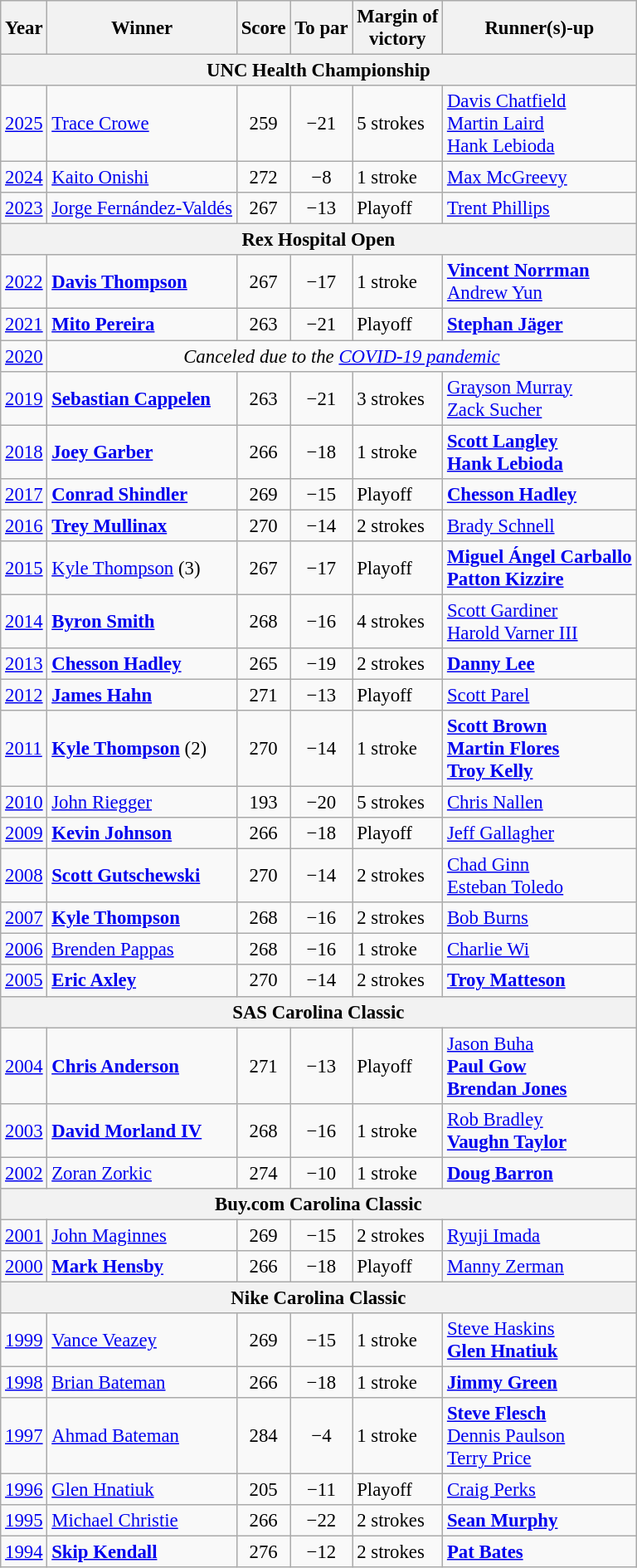<table class=wikitable style=font-size:95%>
<tr>
<th>Year</th>
<th>Winner</th>
<th>Score</th>
<th>To par</th>
<th>Margin of<br>victory</th>
<th>Runner(s)-up</th>
</tr>
<tr>
<th colspan=7>UNC Health Championship</th>
</tr>
<tr>
<td><a href='#'>2025</a></td>
<td> <a href='#'>Trace Crowe</a></td>
<td align=center>259</td>
<td align=center>−21</td>
<td>5 strokes</td>
<td> <a href='#'>Davis Chatfield</a><br> <a href='#'>Martin Laird</a><br> <a href='#'>Hank Lebioda</a></td>
</tr>
<tr>
<td><a href='#'>2024</a></td>
<td> <a href='#'>Kaito Onishi</a></td>
<td align=center>272</td>
<td align=center>−8</td>
<td>1 stroke</td>
<td> <a href='#'>Max McGreevy</a></td>
</tr>
<tr>
<td><a href='#'>2023</a></td>
<td> <a href='#'>Jorge Fernández-Valdés</a></td>
<td align=center>267</td>
<td align=center>−13</td>
<td>Playoff</td>
<td> <a href='#'>Trent Phillips</a></td>
</tr>
<tr>
<th colspan=7>Rex Hospital Open</th>
</tr>
<tr>
<td><a href='#'>2022</a></td>
<td> <strong><a href='#'>Davis Thompson</a></strong></td>
<td align=center>267</td>
<td align=center>−17</td>
<td>1 stroke</td>
<td> <strong><a href='#'>Vincent Norrman</a></strong><br> <a href='#'>Andrew Yun</a></td>
</tr>
<tr>
<td><a href='#'>2021</a></td>
<td> <strong><a href='#'>Mito Pereira</a></strong></td>
<td align=center>263</td>
<td align=center>−21</td>
<td>Playoff</td>
<td> <strong><a href='#'>Stephan Jäger</a></strong></td>
</tr>
<tr>
<td><a href='#'>2020</a></td>
<td colspan=5 align=center><em>Canceled due to the <a href='#'>COVID-19 pandemic</a></em></td>
</tr>
<tr>
<td><a href='#'>2019</a></td>
<td> <strong><a href='#'>Sebastian Cappelen</a></strong></td>
<td align=center>263</td>
<td align=center>−21</td>
<td>3 strokes</td>
<td> <a href='#'>Grayson Murray</a><br> <a href='#'>Zack Sucher</a></td>
</tr>
<tr>
<td><a href='#'>2018</a></td>
<td> <strong><a href='#'>Joey Garber</a></strong></td>
<td align=center>266</td>
<td align=center>−18</td>
<td>1 stroke</td>
<td> <strong><a href='#'>Scott Langley</a></strong><br> <strong><a href='#'>Hank Lebioda</a></strong></td>
</tr>
<tr>
<td><a href='#'>2017</a></td>
<td> <strong><a href='#'>Conrad Shindler</a></strong></td>
<td align=center>269</td>
<td align=center>−15</td>
<td>Playoff</td>
<td> <strong><a href='#'>Chesson Hadley</a></strong></td>
</tr>
<tr>
<td><a href='#'>2016</a></td>
<td> <strong><a href='#'>Trey Mullinax</a></strong></td>
<td align=center>270</td>
<td align=center>−14</td>
<td>2 strokes</td>
<td> <a href='#'>Brady Schnell</a></td>
</tr>
<tr>
<td><a href='#'>2015</a></td>
<td> <a href='#'>Kyle Thompson</a> (3)</td>
<td align=center>267</td>
<td align=center>−17</td>
<td>Playoff</td>
<td> <strong><a href='#'>Miguel Ángel Carballo</a></strong><br> <strong><a href='#'>Patton Kizzire</a></strong></td>
</tr>
<tr>
<td><a href='#'>2014</a></td>
<td> <strong><a href='#'>Byron Smith</a></strong></td>
<td align=center>268</td>
<td align=center>−16</td>
<td>4 strokes</td>
<td> <a href='#'>Scott Gardiner</a><br> <a href='#'>Harold Varner III</a></td>
</tr>
<tr>
<td><a href='#'>2013</a></td>
<td> <strong><a href='#'>Chesson Hadley</a></strong></td>
<td align=center>265</td>
<td align=center>−19</td>
<td>2 strokes</td>
<td> <strong><a href='#'>Danny Lee</a></strong></td>
</tr>
<tr>
<td><a href='#'>2012</a></td>
<td> <strong><a href='#'>James Hahn</a></strong></td>
<td align=center>271</td>
<td align=center>−13</td>
<td>Playoff</td>
<td> <a href='#'>Scott Parel</a></td>
</tr>
<tr>
<td><a href='#'>2011</a></td>
<td> <strong><a href='#'>Kyle Thompson</a></strong> (2)</td>
<td align=center>270</td>
<td align=center>−14</td>
<td>1 stroke</td>
<td> <strong><a href='#'>Scott Brown</a></strong><br> <strong><a href='#'>Martin Flores</a></strong><br> <strong><a href='#'>Troy Kelly</a></strong></td>
</tr>
<tr>
<td><a href='#'>2010</a></td>
<td> <a href='#'>John Riegger</a></td>
<td align=center>193</td>
<td align=center>−20</td>
<td>5 strokes</td>
<td> <a href='#'>Chris Nallen</a></td>
</tr>
<tr>
<td><a href='#'>2009</a></td>
<td> <strong><a href='#'>Kevin Johnson</a></strong></td>
<td align=center>266</td>
<td align=center>−18</td>
<td>Playoff</td>
<td> <a href='#'>Jeff Gallagher</a></td>
</tr>
<tr>
<td><a href='#'>2008</a></td>
<td> <strong><a href='#'>Scott Gutschewski</a></strong></td>
<td align=center>270</td>
<td align=center>−14</td>
<td>2 strokes</td>
<td> <a href='#'>Chad Ginn</a><br> <a href='#'>Esteban Toledo</a></td>
</tr>
<tr>
<td><a href='#'>2007</a></td>
<td> <strong><a href='#'>Kyle Thompson</a></strong></td>
<td align=center>268</td>
<td align=center>−16</td>
<td>2 strokes</td>
<td> <a href='#'>Bob Burns</a></td>
</tr>
<tr>
<td><a href='#'>2006</a></td>
<td> <a href='#'>Brenden Pappas</a></td>
<td align=center>268</td>
<td align=center>−16</td>
<td>1 stroke</td>
<td> <a href='#'>Charlie Wi</a></td>
</tr>
<tr>
<td><a href='#'>2005</a></td>
<td> <strong><a href='#'>Eric Axley</a></strong></td>
<td align=center>270</td>
<td align=center>−14</td>
<td>2 strokes</td>
<td> <strong><a href='#'>Troy Matteson</a></strong></td>
</tr>
<tr>
<th colspan=7>SAS Carolina Classic</th>
</tr>
<tr>
<td><a href='#'>2004</a></td>
<td> <strong><a href='#'>Chris Anderson</a></strong></td>
<td align=center>271</td>
<td align=center>−13</td>
<td>Playoff</td>
<td> <a href='#'>Jason Buha</a><br> <strong><a href='#'>Paul Gow</a></strong><br> <strong><a href='#'>Brendan Jones</a></strong></td>
</tr>
<tr>
<td><a href='#'>2003</a></td>
<td> <strong><a href='#'>David Morland IV</a></strong></td>
<td align=center>268</td>
<td align=center>−16</td>
<td>1 stroke</td>
<td> <a href='#'>Rob Bradley</a><br> <strong><a href='#'>Vaughn Taylor</a></strong></td>
</tr>
<tr>
<td><a href='#'>2002</a></td>
<td> <a href='#'>Zoran Zorkic</a></td>
<td align=center>274</td>
<td align=center>−10</td>
<td>1 stroke</td>
<td> <strong><a href='#'>Doug Barron</a></strong></td>
</tr>
<tr>
<th colspan=7>Buy.com Carolina Classic</th>
</tr>
<tr>
<td><a href='#'>2001</a></td>
<td> <a href='#'>John Maginnes</a></td>
<td align=center>269</td>
<td align=center>−15</td>
<td>2 strokes</td>
<td> <a href='#'>Ryuji Imada</a></td>
</tr>
<tr>
<td><a href='#'>2000</a></td>
<td> <strong><a href='#'>Mark Hensby</a></strong></td>
<td align=center>266</td>
<td align=center>−18</td>
<td>Playoff</td>
<td> <a href='#'>Manny Zerman</a></td>
</tr>
<tr>
<th colspan=7>Nike Carolina Classic</th>
</tr>
<tr>
<td><a href='#'>1999</a></td>
<td> <a href='#'>Vance Veazey</a></td>
<td align=center>269</td>
<td align=center>−15</td>
<td>1 stroke</td>
<td> <a href='#'>Steve Haskins</a><br> <strong><a href='#'>Glen Hnatiuk</a></strong></td>
</tr>
<tr>
<td><a href='#'>1998</a></td>
<td> <a href='#'>Brian Bateman</a></td>
<td align=center>266</td>
<td align=center>−18</td>
<td>1 stroke</td>
<td> <strong><a href='#'>Jimmy Green</a></strong></td>
</tr>
<tr>
<td><a href='#'>1997</a></td>
<td> <a href='#'>Ahmad Bateman</a></td>
<td align=center>284</td>
<td align=center>−4</td>
<td>1 stroke</td>
<td> <strong><a href='#'>Steve Flesch</a></strong><br> <a href='#'>Dennis Paulson</a><br> <a href='#'>Terry Price</a></td>
</tr>
<tr>
<td><a href='#'>1996</a></td>
<td> <a href='#'>Glen Hnatiuk</a></td>
<td align=center>205</td>
<td align=center>−11</td>
<td>Playoff</td>
<td> <a href='#'>Craig Perks</a></td>
</tr>
<tr>
<td><a href='#'>1995</a></td>
<td> <a href='#'>Michael Christie</a></td>
<td align=center>266</td>
<td align=center>−22</td>
<td>2 strokes</td>
<td> <strong><a href='#'>Sean Murphy</a></strong></td>
</tr>
<tr>
<td><a href='#'>1994</a></td>
<td> <strong><a href='#'>Skip Kendall</a></strong></td>
<td align=center>276</td>
<td align=center>−12</td>
<td>2 strokes</td>
<td> <strong><a href='#'>Pat Bates</a></strong></td>
</tr>
</table>
